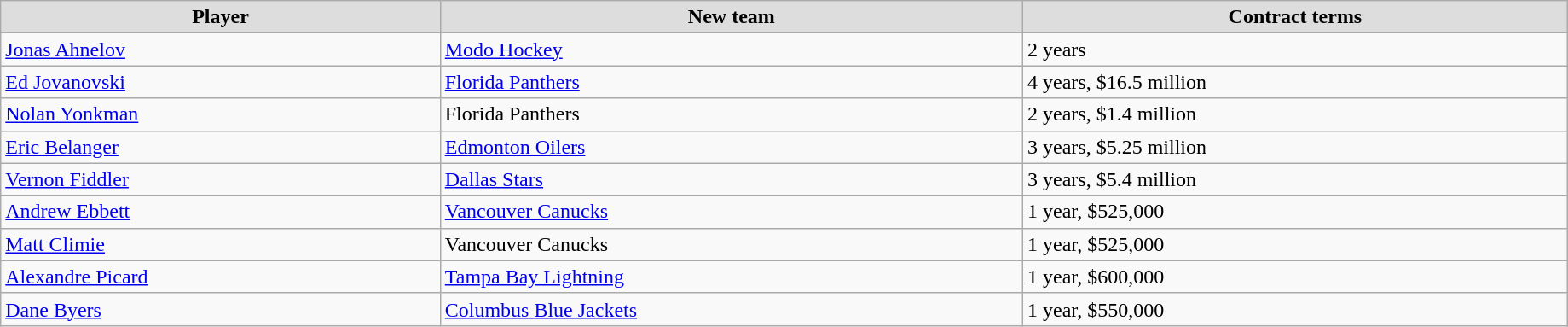<table class="wikitable" width=97%>
<tr align="center" bgcolor="#dddddd">
<td><strong>Player</strong></td>
<td><strong>New team</strong></td>
<td><strong>Contract terms</strong></td>
</tr>
<tr>
<td><a href='#'>Jonas Ahnelov</a></td>
<td><a href='#'>Modo Hockey</a></td>
<td>2 years</td>
</tr>
<tr>
<td><a href='#'>Ed Jovanovski</a></td>
<td><a href='#'>Florida Panthers</a></td>
<td>4 years, $16.5 million</td>
</tr>
<tr>
<td><a href='#'>Nolan Yonkman</a></td>
<td>Florida Panthers</td>
<td>2 years, $1.4 million</td>
</tr>
<tr>
<td><a href='#'>Eric Belanger</a></td>
<td><a href='#'>Edmonton Oilers</a></td>
<td>3 years, $5.25 million</td>
</tr>
<tr>
<td><a href='#'>Vernon Fiddler</a></td>
<td><a href='#'>Dallas Stars</a></td>
<td>3 years, $5.4 million</td>
</tr>
<tr>
<td><a href='#'>Andrew Ebbett</a></td>
<td><a href='#'>Vancouver Canucks</a></td>
<td>1 year, $525,000</td>
</tr>
<tr>
<td><a href='#'>Matt Climie</a></td>
<td>Vancouver Canucks</td>
<td>1 year, $525,000</td>
</tr>
<tr>
<td><a href='#'>Alexandre Picard</a></td>
<td><a href='#'>Tampa Bay Lightning</a></td>
<td>1 year, $600,000</td>
</tr>
<tr>
<td><a href='#'>Dane Byers</a></td>
<td><a href='#'>Columbus Blue Jackets</a></td>
<td>1 year, $550,000</td>
</tr>
</table>
